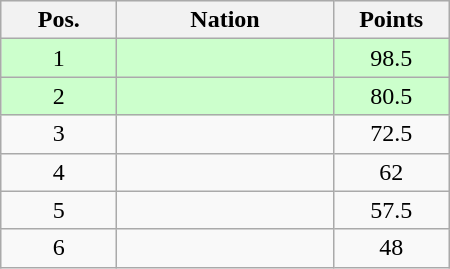<table class="wikitable gauche" cellspacing="1" style="width:300px;">
<tr style="background:#efefef; text-align:center;">
<th style="width:70px;">Pos.</th>
<th>Nation</th>
<th style="width:70px;">Points</th>
</tr>
<tr style="vertical-align:top; text-align:center; background:#ccffcc;">
<td>1</td>
<td style="text-align:left;"></td>
<td>98.5</td>
</tr>
<tr style="vertical-align:top; text-align:center; background:#ccffcc;">
<td>2</td>
<td style="text-align:left;"></td>
<td>80.5</td>
</tr>
<tr style="vertical-align:top; text-align:center;">
<td>3</td>
<td style="text-align:left;"></td>
<td>72.5</td>
</tr>
<tr style="vertical-align:top; text-align:center;">
<td>4</td>
<td style="text-align:left;"></td>
<td>62</td>
</tr>
<tr style="vertical-align:top; text-align:center;">
<td>5</td>
<td style="text-align:left;"></td>
<td>57.5</td>
</tr>
<tr style="vertical-align:top; text-align:center;">
<td>6</td>
<td style="text-align:left;"></td>
<td>48</td>
</tr>
</table>
